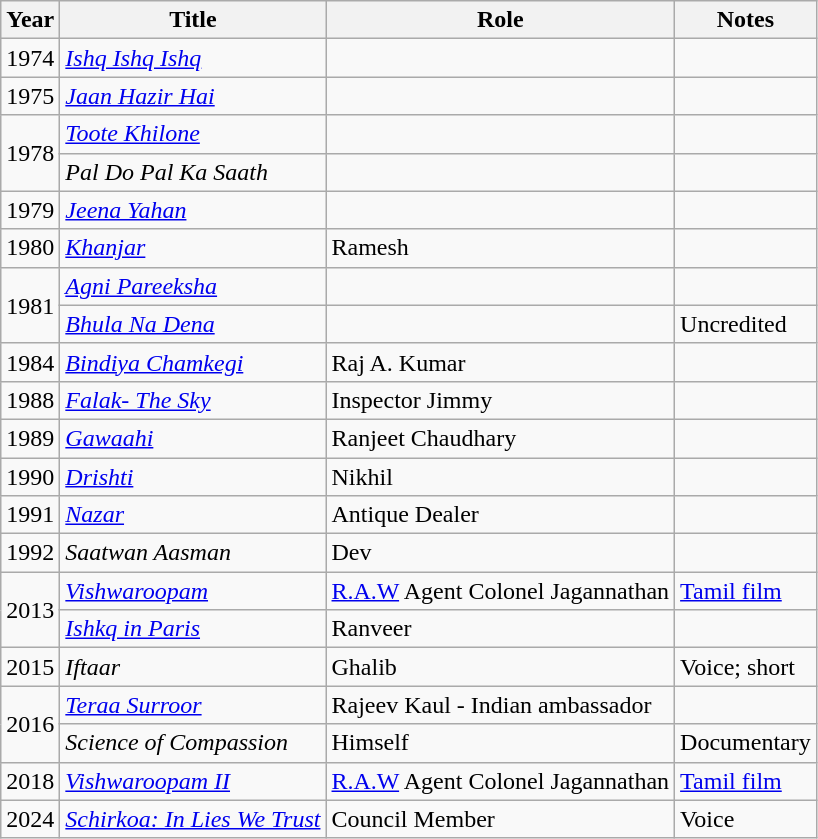<table class="wikitable">
<tr>
<th>Year</th>
<th>Title</th>
<th>Role</th>
<th>Notes</th>
</tr>
<tr>
<td>1974</td>
<td><em><a href='#'>Ishq Ishq Ishq</a></em></td>
<td></td>
<td></td>
</tr>
<tr>
<td>1975</td>
<td><em><a href='#'>Jaan Hazir Hai</a></em></td>
<td></td>
<td></td>
</tr>
<tr>
<td rowspan=2>1978</td>
<td><em><a href='#'>Toote Khilone</a></em></td>
<td></td>
<td></td>
</tr>
<tr>
<td><em>Pal Do Pal Ka Saath</em></td>
<td></td>
<td></td>
</tr>
<tr>
<td>1979</td>
<td><em><a href='#'>Jeena Yahan</a></em></td>
<td></td>
<td></td>
</tr>
<tr>
<td>1980</td>
<td><em><a href='#'>Khanjar</a></em></td>
<td>Ramesh</td>
<td></td>
</tr>
<tr>
<td rowspan=2>1981</td>
<td><em><a href='#'>Agni Pareeksha</a></em></td>
<td></td>
<td></td>
</tr>
<tr>
<td><em><a href='#'>Bhula Na Dena</a></em></td>
<td></td>
<td>Uncredited</td>
</tr>
<tr>
<td>1984</td>
<td><em><a href='#'>Bindiya Chamkegi</a></em></td>
<td>Raj A. Kumar</td>
<td></td>
</tr>
<tr>
<td>1988</td>
<td><em><a href='#'>Falak- The Sky</a></em></td>
<td>Inspector Jimmy</td>
<td></td>
</tr>
<tr>
<td>1989</td>
<td><em><a href='#'>Gawaahi</a></em></td>
<td>Ranjeet Chaudhary</td>
<td></td>
</tr>
<tr>
<td>1990</td>
<td><em><a href='#'>Drishti</a></em></td>
<td>Nikhil</td>
<td></td>
</tr>
<tr>
<td>1991</td>
<td><em><a href='#'>Nazar</a></em></td>
<td>Antique Dealer</td>
<td></td>
</tr>
<tr>
<td>1992</td>
<td><em>Saatwan Aasman</em></td>
<td>Dev</td>
<td></td>
</tr>
<tr>
<td rowspan="2">2013</td>
<td><em><a href='#'>Vishwaroopam</a></em></td>
<td><a href='#'>R.A.W</a> Agent Colonel Jagannathan</td>
<td><a href='#'>Tamil film</a></td>
</tr>
<tr>
<td><em><a href='#'>Ishkq in Paris</a></em></td>
<td>Ranveer</td>
<td></td>
</tr>
<tr>
<td>2015</td>
<td><em>Iftaar</em></td>
<td>Ghalib</td>
<td>Voice; short</td>
</tr>
<tr>
<td rowspan=2>2016</td>
<td><em><a href='#'>Teraa Surroor</a></em></td>
<td>Rajeev Kaul - Indian ambassador</td>
<td></td>
</tr>
<tr>
<td><em>Science of Compassion</em></td>
<td>Himself</td>
<td>Documentary</td>
</tr>
<tr>
<td>2018</td>
<td><em><a href='#'>Vishwaroopam II</a></em></td>
<td><a href='#'>R.A.W</a> Agent Colonel Jagannathan</td>
<td><a href='#'>Tamil film</a></td>
</tr>
<tr>
<td>2024</td>
<td><em><a href='#'>Schirkoa: In Lies We Trust</a></em></td>
<td>Council Member</td>
<td>Voice</td>
</tr>
</table>
